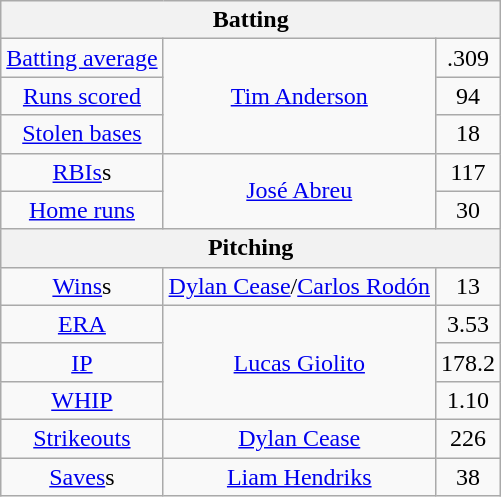<table class="wikitable" style="text-align:center; font-size: 100%;">
<tr>
<th colspan=3>Batting</th>
</tr>
<tr>
<td><a href='#'>Batting average</a></td>
<td rowspan=3><a href='#'>Tim Anderson</a></td>
<td>.309</td>
</tr>
<tr>
<td><a href='#'>Runs scored</a></td>
<td>94</td>
</tr>
<tr>
<td><a href='#'>Stolen bases</a></td>
<td>18</td>
</tr>
<tr>
<td><a href='#'>RBIs</a>s</td>
<td rowspan=2><a href='#'>José Abreu</a></td>
<td>117</td>
</tr>
<tr>
<td><a href='#'>Home runs</a></td>
<td>30</td>
</tr>
<tr>
<th colspan=3>Pitching</th>
</tr>
<tr>
<td><a href='#'>Wins</a>s</td>
<td><a href='#'>Dylan Cease</a>/<a href='#'>Carlos Rodón</a></td>
<td>13</td>
</tr>
<tr>
<td><a href='#'>ERA</a></td>
<td rowspan=3><a href='#'>Lucas Giolito</a></td>
<td>3.53</td>
</tr>
<tr>
<td><a href='#'>IP</a></td>
<td>178.2</td>
</tr>
<tr>
<td><a href='#'>WHIP</a></td>
<td>1.10</td>
</tr>
<tr>
<td><a href='#'>Strikeouts</a></td>
<td><a href='#'>Dylan Cease</a></td>
<td>226</td>
</tr>
<tr>
<td><a href='#'>Saves</a>s</td>
<td><a href='#'>Liam Hendriks</a></td>
<td>38</td>
</tr>
</table>
